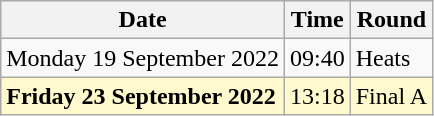<table class="wikitable">
<tr>
<th>Date</th>
<th>Time</th>
<th>Round</th>
</tr>
<tr>
<td>Monday 19 September 2022</td>
<td>09:40</td>
<td>Heats</td>
</tr>
<tr bgcolor=lemonchiffon>
<td><strong>Friday 23 September 2022</strong></td>
<td>13:18</td>
<td>Final A</td>
</tr>
</table>
